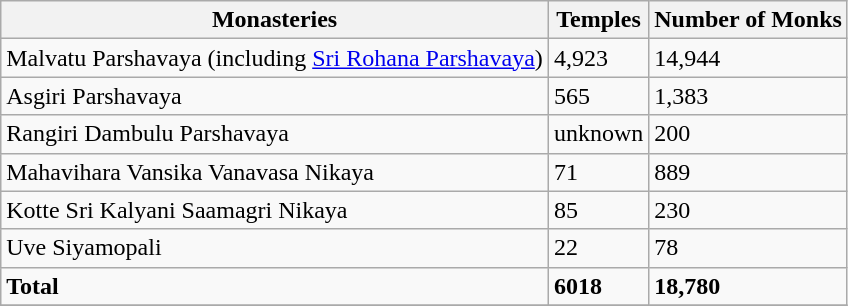<table class="wikitable">
<tr>
<th>Monasteries</th>
<th>Temples</th>
<th>Number of Monks</th>
</tr>
<tr>
<td>Malvatu Parshavaya (including <a href='#'>Sri Rohana Parshavaya</a>)</td>
<td>4,923</td>
<td>14,944</td>
</tr>
<tr>
<td>Asgiri Parshavaya</td>
<td>565</td>
<td>1,383</td>
</tr>
<tr>
<td>Rangiri Dambulu Parshavaya</td>
<td>unknown</td>
<td>200</td>
</tr>
<tr>
<td>Mahavihara Vansika Vanavasa Nikaya</td>
<td>71</td>
<td>889</td>
</tr>
<tr>
<td>Kotte Sri Kalyani Saamagri Nikaya</td>
<td>85</td>
<td>230</td>
</tr>
<tr>
<td>Uve Siyamopali</td>
<td>22</td>
<td>78</td>
</tr>
<tr>
<td><strong>Total</strong></td>
<td><strong>6018</strong></td>
<td><strong>18,780</strong></td>
</tr>
<tr>
</tr>
</table>
